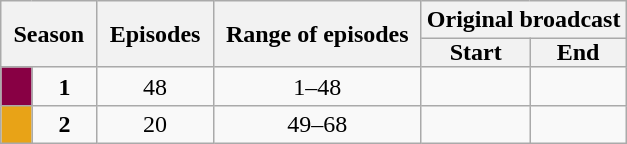<table class="wikitable" style="text-align:center">
<tr>
<th style="padding: 0 8px" colspan="2" rowspan="2">Season</th>
<th style="padding: 0 8px" rowspan="2">Episodes</th>
<th style="padding: 0 8px" rowspan="2">Range of episodes</th>
<th colspan="2">Original broadcast</th>
</tr>
<tr>
<th style="padding: 0 8px">Start</th>
<th style="padding: 0 8px">End</th>
</tr>
<tr>
<td style="background:#880044"></td>
<td align="center"><strong>1</strong></td>
<td align="center">48</td>
<td align="center">1–48</td>
<td align="center"></td>
<td align="center"></td>
</tr>
<tr>
<td style="background:#E8A317"></td>
<td align="center"><strong>2</strong></td>
<td align="center">20</td>
<td align="center">49–68</td>
<td align="center"></td>
<td align="center"></td>
</tr>
</table>
